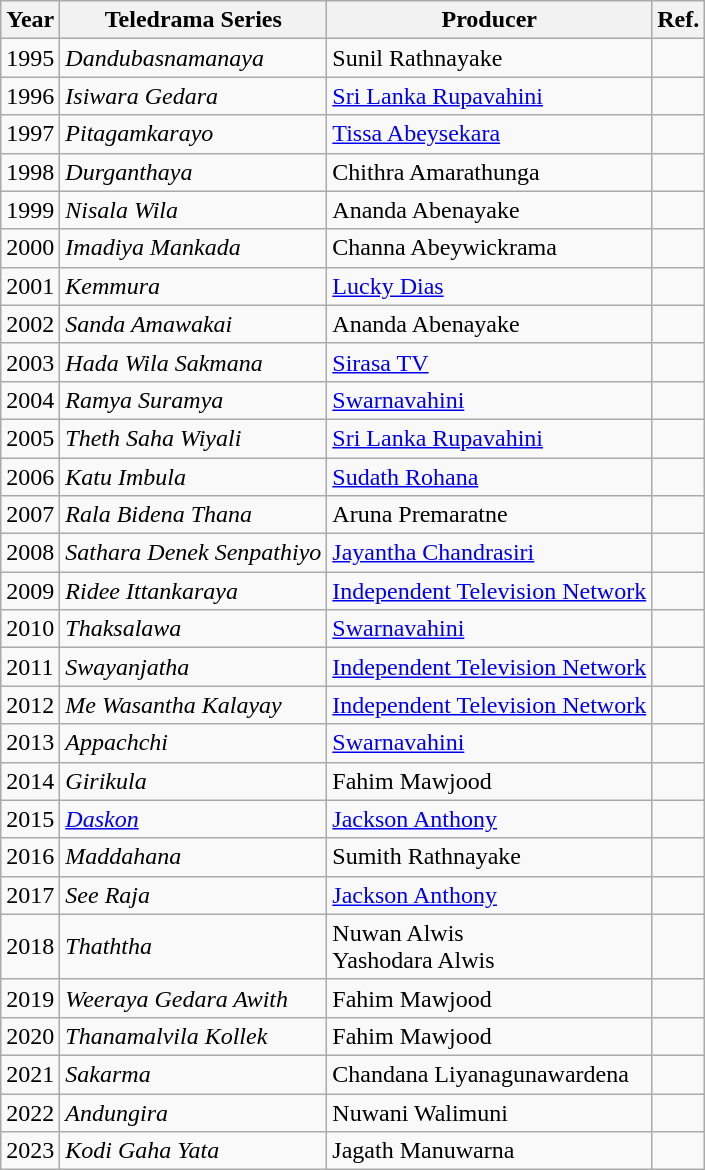<table class="wikitable">
<tr>
<th>Year</th>
<th>Teledrama Series</th>
<th>Producer</th>
<th>Ref.</th>
</tr>
<tr>
<td>1995</td>
<td><em>Dandubasnamanaya</em></td>
<td>Sunil Rathnayake</td>
<td></td>
</tr>
<tr>
<td>1996</td>
<td><em>Isiwara Gedara</em></td>
<td><a href='#'>Sri Lanka Rupavahini</a></td>
<td></td>
</tr>
<tr>
<td>1997</td>
<td><em>Pitagamkarayo</em></td>
<td><a href='#'>Tissa Abeysekara</a></td>
<td></td>
</tr>
<tr>
<td>1998</td>
<td><em>Durganthaya</em></td>
<td>Chithra Amarathunga</td>
<td></td>
</tr>
<tr>
<td>1999</td>
<td><em>Nisala Wila</em></td>
<td>Ananda Abenayake</td>
<td></td>
</tr>
<tr>
<td>2000</td>
<td><em>Imadiya Mankada</em></td>
<td>Channa Abeywickrama</td>
<td></td>
</tr>
<tr>
<td>2001</td>
<td><em>Kemmura</em></td>
<td><a href='#'>Lucky Dias</a></td>
<td></td>
</tr>
<tr>
<td>2002</td>
<td><em>Sanda Amawakai</em></td>
<td>Ananda Abenayake</td>
<td></td>
</tr>
<tr>
<td>2003</td>
<td><em>Hada Wila Sakmana</em></td>
<td><a href='#'>Sirasa TV</a></td>
<td></td>
</tr>
<tr>
<td>2004</td>
<td><em>Ramya Suramya</em></td>
<td><a href='#'>Swarnavahini</a></td>
<td></td>
</tr>
<tr>
<td>2005</td>
<td><em>Theth Saha Wiyali</em></td>
<td><a href='#'>Sri Lanka Rupavahini</a></td>
<td></td>
</tr>
<tr>
<td>2006</td>
<td><em>Katu Imbula</em></td>
<td><a href='#'>Sudath Rohana</a></td>
<td></td>
</tr>
<tr>
<td>2007</td>
<td><em>Rala Bidena Thana</em></td>
<td>Aruna Premaratne</td>
<td></td>
</tr>
<tr>
<td>2008</td>
<td><em>Sathara Denek Senpathiyo</em></td>
<td><a href='#'>Jayantha Chandrasiri</a></td>
<td></td>
</tr>
<tr>
<td>2009</td>
<td><em>Ridee Ittankaraya</em></td>
<td><a href='#'>Independent Television Network</a></td>
<td></td>
</tr>
<tr>
<td>2010</td>
<td><em>Thaksalawa</em></td>
<td><a href='#'>Swarnavahini</a></td>
<td></td>
</tr>
<tr>
<td>2011</td>
<td><em>Swayanjatha</em></td>
<td><a href='#'>Independent Television Network</a></td>
<td></td>
</tr>
<tr>
<td>2012</td>
<td><em>Me Wasantha Kalayay</em></td>
<td><a href='#'>Independent Television Network</a></td>
<td></td>
</tr>
<tr>
<td>2013</td>
<td><em>Appachchi</em></td>
<td><a href='#'>Swarnavahini</a></td>
<td></td>
</tr>
<tr>
<td>2014</td>
<td><em>Girikula</em></td>
<td>Fahim Mawjood</td>
<td></td>
</tr>
<tr>
<td>2015</td>
<td><em><a href='#'>Daskon</a></em></td>
<td><a href='#'>Jackson Anthony</a></td>
<td></td>
</tr>
<tr>
<td>2016</td>
<td><em>Maddahana</em></td>
<td>Sumith Rathnayake</td>
<td></td>
</tr>
<tr>
<td>2017</td>
<td><em>See Raja</em></td>
<td><a href='#'>Jackson Anthony</a></td>
<td></td>
</tr>
<tr>
<td>2018</td>
<td><em>Thaththa</em></td>
<td>Nuwan Alwis <br> Yashodara Alwis</td>
<td></td>
</tr>
<tr>
<td>2019</td>
<td><em>Weeraya Gedara Awith</em></td>
<td>Fahim Mawjood</td>
<td></td>
</tr>
<tr>
<td>2020</td>
<td><em>Thanamalvila Kollek</em></td>
<td>Fahim Mawjood</td>
<td></td>
</tr>
<tr>
<td>2021</td>
<td><em>Sakarma</em></td>
<td>Chandana Liyanagunawardena</td>
<td></td>
</tr>
<tr>
<td>2022</td>
<td><em>Andungira</em></td>
<td>Nuwani Walimuni</td>
<td></td>
</tr>
<tr>
<td>2023</td>
<td><em>Kodi Gaha Yata</em></td>
<td>Jagath Manuwarna</td>
<td></td>
</tr>
</table>
